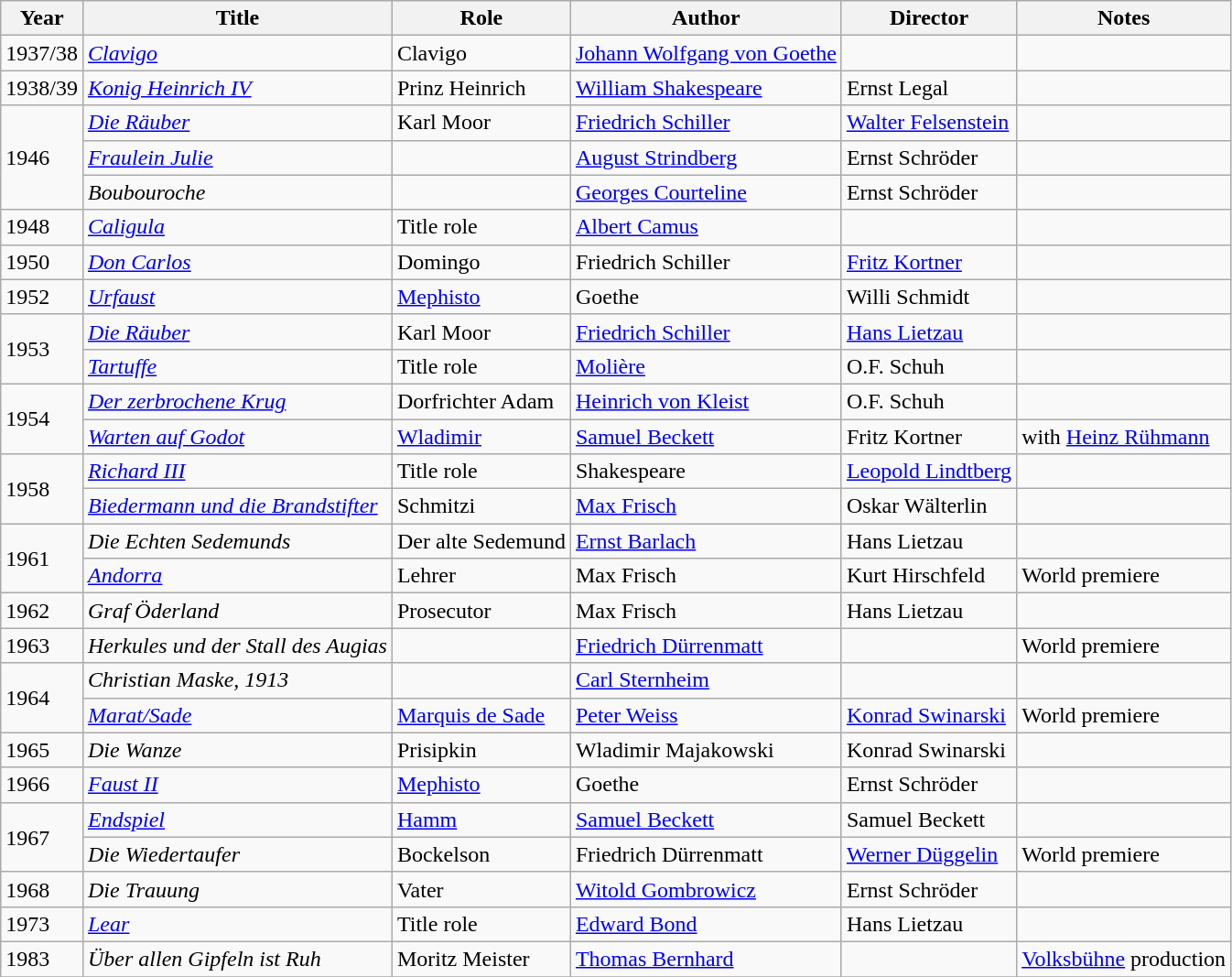<table class="wikitable">
<tr>
<th>Year</th>
<th>Title</th>
<th>Role</th>
<th>Author</th>
<th>Director</th>
<th>Notes</th>
</tr>
<tr>
<td>1937/38</td>
<td><em><a href='#'>Clavigo</a></em></td>
<td>Clavigo</td>
<td><a href='#'>Johann Wolfgang von Goethe</a></td>
<td></td>
<td></td>
</tr>
<tr>
<td>1938/39</td>
<td><em><a href='#'>Konig Heinrich IV</a></em></td>
<td>Prinz Heinrich</td>
<td><a href='#'>William Shakespeare</a></td>
<td>Ernst Legal</td>
<td></td>
</tr>
<tr>
<td rowspan=3>1946</td>
<td><em><a href='#'>Die Räuber</a></em></td>
<td>Karl Moor</td>
<td><a href='#'>Friedrich Schiller</a></td>
<td><a href='#'>Walter Felsenstein</a></td>
<td></td>
</tr>
<tr>
<td><em><a href='#'>Fraulein Julie</a></em></td>
<td></td>
<td><a href='#'>August Strindberg</a></td>
<td>Ernst Schröder</td>
<td></td>
</tr>
<tr>
<td><em>Boubouroche</em></td>
<td></td>
<td><a href='#'>Georges Courteline</a></td>
<td>Ernst Schröder</td>
<td></td>
</tr>
<tr>
<td>1948</td>
<td><em><a href='#'>Caligula</a></em></td>
<td>Title role</td>
<td><a href='#'>Albert Camus</a></td>
<td></td>
<td></td>
</tr>
<tr>
<td>1950</td>
<td><em><a href='#'>Don Carlos</a></em></td>
<td>Domingo</td>
<td>Friedrich Schiller</td>
<td><a href='#'>Fritz Kortner</a></td>
<td></td>
</tr>
<tr>
<td>1952</td>
<td><em><a href='#'>Urfaust</a></em></td>
<td><a href='#'>Mephisto</a></td>
<td>Goethe</td>
<td>Willi Schmidt</td>
<td></td>
</tr>
<tr>
<td rowspan=2>1953</td>
<td><em><a href='#'>Die Räuber</a></em></td>
<td>Karl Moor</td>
<td><a href='#'>Friedrich Schiller</a></td>
<td><a href='#'>Hans Lietzau</a></td>
<td></td>
</tr>
<tr>
<td><em><a href='#'>Tartuffe</a></em></td>
<td>Title role</td>
<td><a href='#'>Molière</a></td>
<td>O.F. Schuh</td>
<td></td>
</tr>
<tr>
<td rowspan=2>1954</td>
<td><em><a href='#'>Der zerbrochene Krug</a></em></td>
<td>Dorfrichter Adam</td>
<td><a href='#'>Heinrich von Kleist</a></td>
<td>O.F. Schuh</td>
<td></td>
</tr>
<tr>
<td><em><a href='#'>Warten auf Godot</a></em></td>
<td><a href='#'>Wladimir</a></td>
<td><a href='#'>Samuel Beckett</a></td>
<td>Fritz Kortner</td>
<td>with <a href='#'>Heinz Rühmann</a></td>
</tr>
<tr>
<td rowspan=2>1958</td>
<td><em><a href='#'>Richard III</a></em></td>
<td>Title role</td>
<td>Shakespeare</td>
<td><a href='#'>Leopold Lindtberg</a></td>
<td></td>
</tr>
<tr>
<td><em><a href='#'>Biedermann und die Brandstifter</a></em></td>
<td>Schmitzi</td>
<td><a href='#'>Max Frisch</a></td>
<td>Oskar Wälterlin</td>
<td></td>
</tr>
<tr>
<td rowspan=2>1961</td>
<td><em> Die Echten Sedemunds</em></td>
<td>Der alte Sedemund</td>
<td><a href='#'>Ernst Barlach</a></td>
<td>Hans Lietzau</td>
<td></td>
</tr>
<tr>
<td><em><a href='#'>Andorra</a></em></td>
<td>Lehrer</td>
<td>Max Frisch</td>
<td>Kurt Hirschfeld</td>
<td>World premiere</td>
</tr>
<tr>
<td>1962</td>
<td><em>Graf Öderland</em></td>
<td>Prosecutor</td>
<td>Max Frisch</td>
<td>Hans Lietzau</td>
<td></td>
</tr>
<tr>
<td>1963</td>
<td><em>Herkules und der Stall des Augias</em></td>
<td></td>
<td><a href='#'>Friedrich Dürrenmatt</a></td>
<td></td>
<td>World premiere</td>
</tr>
<tr>
<td rowspan=2>1964</td>
<td><em>Christian Maske, 1913</em></td>
<td></td>
<td><a href='#'>Carl Sternheim</a></td>
<td></td>
<td></td>
</tr>
<tr>
<td><em><a href='#'>Marat/Sade</a></em></td>
<td><a href='#'>Marquis de Sade</a></td>
<td><a href='#'>Peter Weiss</a></td>
<td><a href='#'>Konrad Swinarski</a></td>
<td>World premiere</td>
</tr>
<tr>
<td>1965</td>
<td><em>Die Wanze</em></td>
<td>Prisipkin</td>
<td>Wladimir Majakowski</td>
<td>Konrad Swinarski</td>
<td></td>
</tr>
<tr>
<td>1966</td>
<td><em><a href='#'>Faust II</a></em></td>
<td><a href='#'>Mephisto</a></td>
<td>Goethe</td>
<td>Ernst Schröder</td>
<td></td>
</tr>
<tr>
<td rowspan=2>1967</td>
<td><em><a href='#'>Endspiel</a></em></td>
<td><a href='#'>Hamm</a></td>
<td><a href='#'>Samuel Beckett</a></td>
<td>Samuel Beckett</td>
<td></td>
</tr>
<tr>
<td><em>Die Wiedertaufer</em></td>
<td>Bockelson</td>
<td>Friedrich Dürrenmatt</td>
<td><a href='#'>Werner Düggelin</a></td>
<td>World premiere</td>
</tr>
<tr>
<td>1968</td>
<td><em>Die Trauung</em></td>
<td>Vater</td>
<td><a href='#'>Witold Gombrowicz</a></td>
<td>Ernst Schröder</td>
<td></td>
</tr>
<tr>
<td>1973</td>
<td><em><a href='#'>Lear</a></em></td>
<td>Title role</td>
<td><a href='#'>Edward Bond</a></td>
<td>Hans Lietzau</td>
<td></td>
</tr>
<tr>
<td>1983</td>
<td><em>Über allen Gipfeln ist Ruh</em></td>
<td>Moritz Meister</td>
<td><a href='#'>Thomas Bernhard</a></td>
<td></td>
<td><a href='#'>Volksbühne</a> production</td>
</tr>
<tr>
</tr>
</table>
